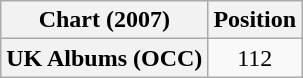<table class="wikitable plainrowheaders" style="text-align:center;">
<tr>
<th>Chart (2007)</th>
<th>Position</th>
</tr>
<tr>
<th scope="row">UK Albums (OCC)</th>
<td>112</td>
</tr>
</table>
